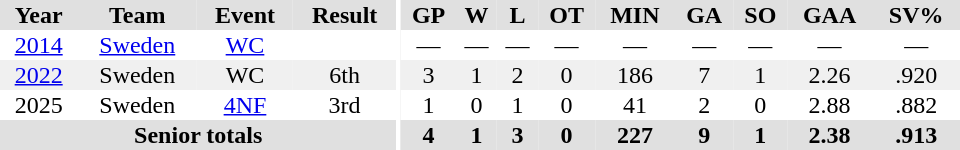<table border="0" cellpadding="1" cellspacing="0" ID="Table3" style="text-align:center; width:40em;">
<tr bgcolor="#e0e0e0">
<th>Year</th>
<th>Team</th>
<th>Event</th>
<th>Result</th>
<th rowspan="99" bgcolor="#ffffff"></th>
<th>GP</th>
<th>W</th>
<th>L</th>
<th>OT</th>
<th>MIN</th>
<th>GA</th>
<th>SO</th>
<th>GAA</th>
<th>SV%</th>
</tr>
<tr>
<td><a href='#'>2014</a></td>
<td><a href='#'>Sweden</a></td>
<td><a href='#'>WC</a></td>
<td></td>
<td>—</td>
<td>—</td>
<td>—</td>
<td>—</td>
<td>—</td>
<td>—</td>
<td>—</td>
<td>—</td>
<td>—</td>
</tr>
<tr bgcolor="#f0f0f0">
<td><a href='#'>2022</a></td>
<td>Sweden</td>
<td>WC</td>
<td>6th</td>
<td>3</td>
<td>1</td>
<td>2</td>
<td>0</td>
<td>186</td>
<td>7</td>
<td>1</td>
<td>2.26</td>
<td>.920</td>
</tr>
<tr>
<td>2025</td>
<td>Sweden</td>
<td><a href='#'>4NF</a></td>
<td>3rd</td>
<td>1</td>
<td>0</td>
<td>1</td>
<td>0</td>
<td>41</td>
<td>2</td>
<td>0</td>
<td>2.88</td>
<td>.882</td>
</tr>
<tr bgcolor="#e0e0e0">
<th colspan="4">Senior totals</th>
<th>4</th>
<th>1</th>
<th>3</th>
<th>0</th>
<th>227</th>
<th>9</th>
<th>1</th>
<th>2.38</th>
<th>.913</th>
</tr>
</table>
